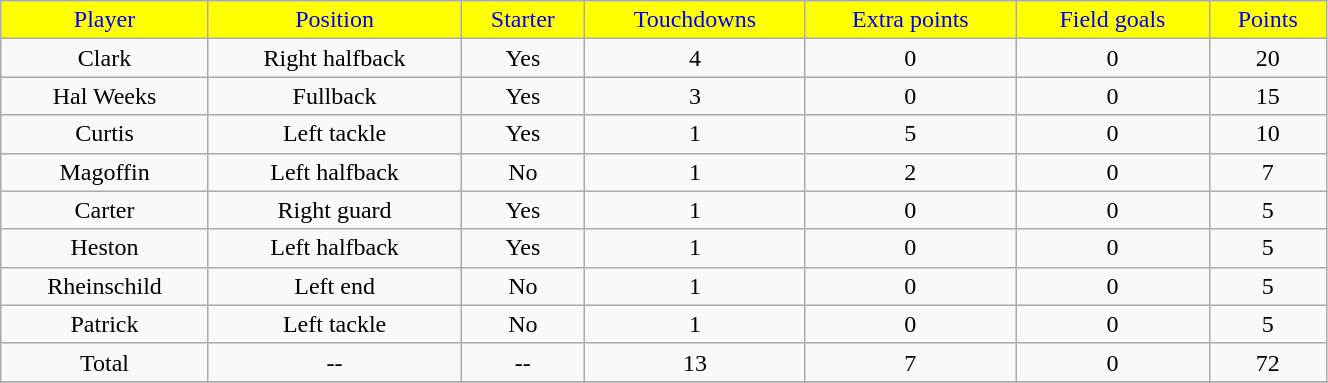<table class="wikitable" width="70%">
<tr align="center"  style="background:yellow;color:blue;">
<td>Player</td>
<td>Position</td>
<td>Starter</td>
<td>Touchdowns</td>
<td>Extra points</td>
<td>Field goals</td>
<td>Points</td>
</tr>
<tr align="center" bgcolor="">
<td>Clark</td>
<td>Right halfback</td>
<td>Yes</td>
<td>4</td>
<td>0</td>
<td>0</td>
<td>20</td>
</tr>
<tr align="center" bgcolor="">
<td>Hal Weeks</td>
<td>Fullback</td>
<td>Yes</td>
<td>3</td>
<td>0</td>
<td>0</td>
<td>15</td>
</tr>
<tr align="center" bgcolor="">
<td>Curtis</td>
<td>Left tackle</td>
<td>Yes</td>
<td>1</td>
<td>5</td>
<td>0</td>
<td>10</td>
</tr>
<tr align="center" bgcolor="">
<td>Magoffin</td>
<td>Left halfback</td>
<td>No</td>
<td>1</td>
<td>2</td>
<td>0</td>
<td>7</td>
</tr>
<tr align="center" bgcolor="">
<td>Carter</td>
<td>Right guard</td>
<td>Yes</td>
<td>1</td>
<td>0</td>
<td>0</td>
<td>5</td>
</tr>
<tr align="center" bgcolor="">
<td>Heston</td>
<td>Left halfback</td>
<td>Yes</td>
<td>1</td>
<td>0</td>
<td>0</td>
<td>5</td>
</tr>
<tr align="center" bgcolor="">
<td>Rheinschild</td>
<td>Left end</td>
<td>No</td>
<td>1</td>
<td>0</td>
<td>0</td>
<td>5</td>
</tr>
<tr align="center" bgcolor="">
<td>Patrick</td>
<td>Left tackle</td>
<td>No</td>
<td>1</td>
<td>0</td>
<td>0</td>
<td>5</td>
</tr>
<tr align="center" bgcolor="">
<td>Total</td>
<td>--</td>
<td>--</td>
<td>13</td>
<td>7</td>
<td>0</td>
<td>72</td>
</tr>
<tr align="center" bgcolor="">
</tr>
</table>
